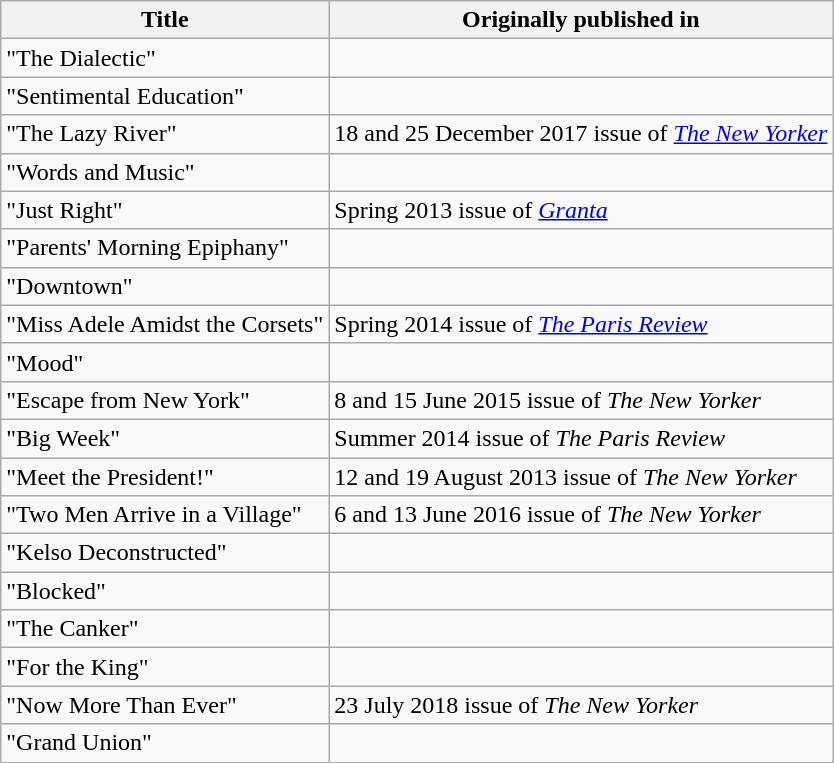<table class="wikitable">
<tr>
<th><strong>Title</strong></th>
<th><strong>Originally published in</strong></th>
</tr>
<tr>
<td>"The Dialectic"</td>
<td></td>
</tr>
<tr>
<td>"Sentimental Education"</td>
<td></td>
</tr>
<tr>
<td>"The Lazy River"</td>
<td>18 and 25 December 2017 issue of <em><a href='#'>The New Yorker</a></em></td>
</tr>
<tr>
<td>"Words and Music"</td>
<td></td>
</tr>
<tr>
<td>"Just Right"</td>
<td>Spring 2013 issue of <em><a href='#'>Granta</a></em></td>
</tr>
<tr>
<td>"Parents' Morning Epiphany"</td>
<td></td>
</tr>
<tr>
<td>"Downtown"</td>
<td></td>
</tr>
<tr>
<td>"Miss Adele Amidst the Corsets"</td>
<td>Spring 2014 issue of <em><a href='#'>The Paris Review</a></em></td>
</tr>
<tr>
<td>"Mood"</td>
<td></td>
</tr>
<tr>
<td>"Escape from New York"</td>
<td>8 and 15 June 2015 issue of <em>The New Yorker</em></td>
</tr>
<tr>
<td>"Big Week"</td>
<td>Summer 2014 issue of <em>The Paris Review</em></td>
</tr>
<tr>
<td>"Meet the President!"</td>
<td>12 and 19 August 2013 issue of <em>The New Yorker</em></td>
</tr>
<tr>
<td>"Two Men Arrive in a Village"</td>
<td>6 and 13 June 2016 issue of <em>The New Yorker</em></td>
</tr>
<tr>
<td>"Kelso Deconstructed"</td>
<td></td>
</tr>
<tr>
<td>"Blocked"</td>
<td></td>
</tr>
<tr>
<td>"The Canker"</td>
<td></td>
</tr>
<tr>
<td>"For the King"</td>
<td></td>
</tr>
<tr>
<td>"Now More Than Ever"</td>
<td>23 July 2018 issue of <em>The New Yorker</em></td>
</tr>
<tr>
<td>"Grand Union"</td>
<td></td>
</tr>
<tr>
</tr>
</table>
